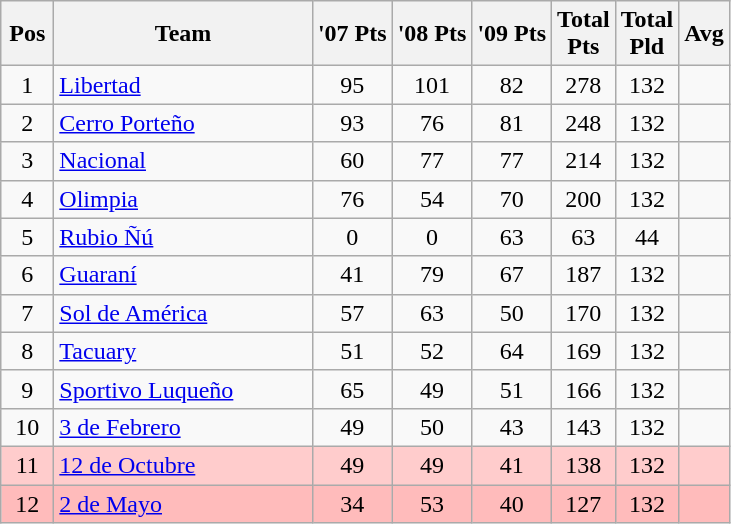<table class="wikitable sortable" border="1" style="text-align:center">
<tr>
<th width=28>Pos<br></th>
<th width=165>Team<br></th>
<th>'07 Pts<br></th>
<th>'08 Pts<br></th>
<th>'09 Pts<br></th>
<th>Total<br>Pts</th>
<th>Total<br>Pld</th>
<th>Avg<br></th>
</tr>
<tr>
<td>1</td>
<td align="left"><a href='#'>Libertad</a></td>
<td>95</td>
<td>101</td>
<td>82</td>
<td>278</td>
<td>132</td>
<td><strong></strong></td>
</tr>
<tr>
<td>2</td>
<td align="left"><a href='#'>Cerro Porteño</a></td>
<td>93</td>
<td>76</td>
<td>81</td>
<td>248</td>
<td>132</td>
<td><strong></strong></td>
</tr>
<tr>
<td>3</td>
<td align="left"><a href='#'>Nacional</a></td>
<td>60</td>
<td>77</td>
<td>77</td>
<td>214</td>
<td>132</td>
<td><strong></strong></td>
</tr>
<tr>
<td>4</td>
<td align="left"><a href='#'>Olimpia</a></td>
<td>76</td>
<td>54</td>
<td>70</td>
<td>200</td>
<td>132</td>
<td><strong></strong></td>
</tr>
<tr>
<td>5</td>
<td align="left"><a href='#'>Rubio Ñú</a></td>
<td>0</td>
<td>0</td>
<td>63</td>
<td>63</td>
<td>44</td>
<td><strong></strong></td>
</tr>
<tr>
<td>6</td>
<td align="left"><a href='#'>Guaraní</a></td>
<td>41</td>
<td>79</td>
<td>67</td>
<td>187</td>
<td>132</td>
<td><strong></strong></td>
</tr>
<tr>
<td>7</td>
<td align="left"><a href='#'>Sol de América</a></td>
<td>57</td>
<td>63</td>
<td>50</td>
<td>170</td>
<td>132</td>
<td><strong></strong></td>
</tr>
<tr>
<td>8</td>
<td align="left"><a href='#'>Tacuary</a></td>
<td>51</td>
<td>52</td>
<td>64</td>
<td>169</td>
<td>132</td>
<td><strong></strong></td>
</tr>
<tr>
<td>9</td>
<td align="left"><a href='#'>Sportivo Luqueño</a></td>
<td>65</td>
<td>49</td>
<td>51</td>
<td>166</td>
<td>132</td>
<td><strong></strong></td>
</tr>
<tr>
<td>10</td>
<td align="left"><a href='#'>3 de Febrero</a></td>
<td>49</td>
<td>50</td>
<td>43</td>
<td>143</td>
<td>132</td>
<td><strong></strong></td>
</tr>
<tr bgcolor=#FFCCCC>
<td>11</td>
<td align="left"><a href='#'>12 de Octubre</a></td>
<td>49</td>
<td>49</td>
<td>41</td>
<td>138</td>
<td>132</td>
<td><strong></strong></td>
</tr>
<tr bgcolor=#FFBBBB>
<td>12</td>
<td align="left"><a href='#'>2 de Mayo</a></td>
<td>34</td>
<td>53</td>
<td>40</td>
<td>127</td>
<td>132</td>
<td><strong></strong></td>
</tr>
</table>
